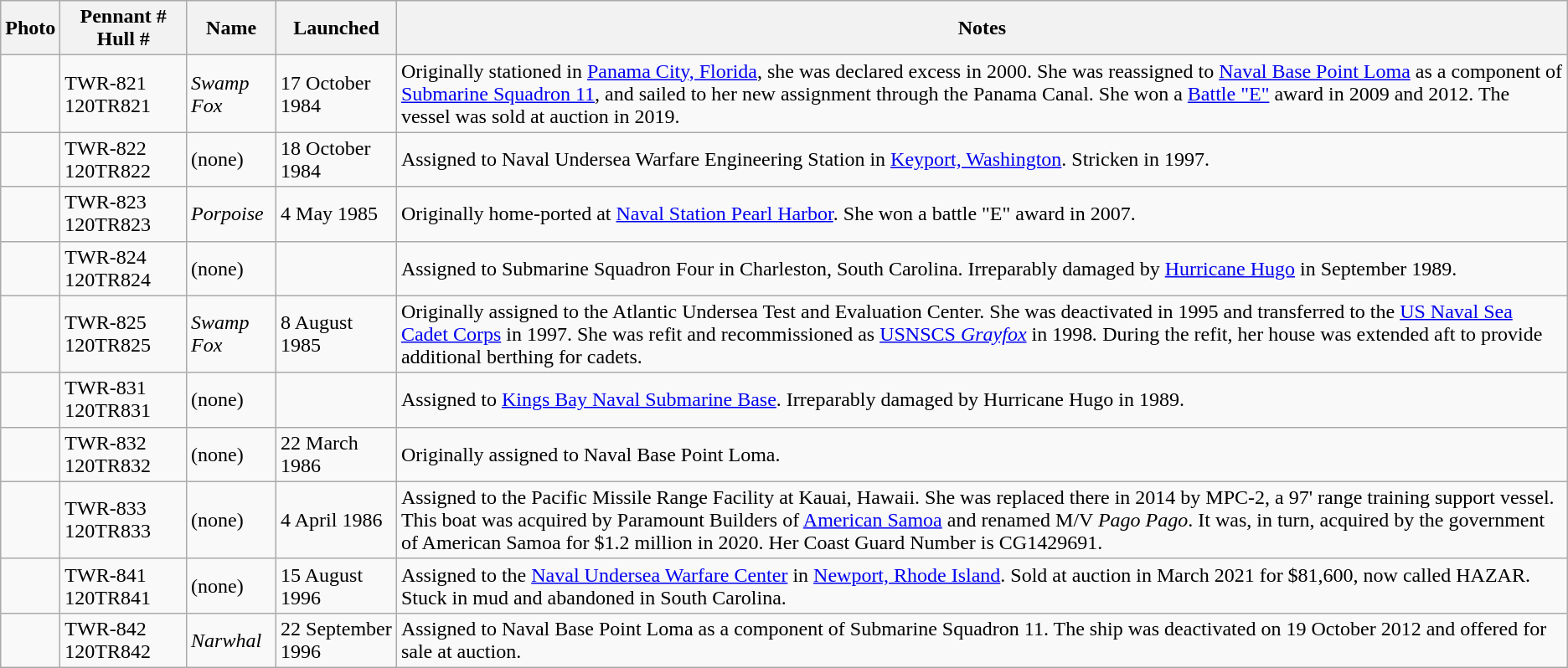<table class="wikitable">
<tr>
<th>Photo</th>
<th>Pennant #<br>Hull  #</th>
<th>Name</th>
<th>Launched</th>
<th>Notes</th>
</tr>
<tr>
<td></td>
<td>TWR-821 120TR821</td>
<td><em>Swamp Fox</em></td>
<td>17 October 1984</td>
<td>Originally stationed in <a href='#'>Panama City, Florida</a>, she was declared excess in 2000.  She was reassigned to <a href='#'>Naval Base Point Loma</a> as a component of <a href='#'>Submarine Squadron 11</a>, and sailed to her new assignment through the Panama Canal.  She won a <a href='#'>Battle "E"</a> award in 2009 and 2012. The vessel was sold at auction in 2019.</td>
</tr>
<tr>
<td></td>
<td>TWR-822<br>120TR822</td>
<td>(none)</td>
<td>18 October 1984</td>
<td>Assigned to Naval Undersea Warfare Engineering Station in <a href='#'>Keyport, Washington</a>.  Stricken in 1997.</td>
</tr>
<tr>
<td></td>
<td>TWR-823<br>120TR823</td>
<td><em>Porpoise</em></td>
<td>4 May 1985</td>
<td>Originally home-ported at <a href='#'>Naval Station Pearl Harbor</a>.  She won a battle "E" award in 2007.</td>
</tr>
<tr>
<td></td>
<td>TWR-824<br>120TR824</td>
<td>(none)</td>
<td></td>
<td>Assigned to Submarine Squadron Four in Charleston, South Carolina.  Irreparably damaged by <a href='#'>Hurricane Hugo</a> in September 1989.</td>
</tr>
<tr>
<td></td>
<td>TWR-825 120TR825</td>
<td><em>Swamp Fox</em></td>
<td>8 August 1985</td>
<td>Originally assigned to the Atlantic Undersea Test and Evaluation Center.  She was deactivated in 1995 and transferred to the <a href='#'>US Naval Sea Cadet Corps</a> in 1997.  She was refit and recommissioned as <a href='#'>USNSCS <em>Grayfox</em></a> in 1998<em>.</em>  During the refit, her house was extended aft to provide additional berthing for cadets.</td>
</tr>
<tr>
<td></td>
<td>TWR-831<br>120TR831</td>
<td>(none)</td>
<td></td>
<td>Assigned to <a href='#'>Kings Bay Naval Submarine Base</a>.  Irreparably damaged by Hurricane Hugo in 1989.</td>
</tr>
<tr>
<td></td>
<td>TWR-832<br>120TR832</td>
<td>(none)</td>
<td>22 March 1986</td>
<td>Originally assigned to Naval Base Point Loma.</td>
</tr>
<tr>
<td></td>
<td>TWR-833<br>120TR833</td>
<td>(none)</td>
<td>4 April 1986</td>
<td>Assigned to the Pacific Missile Range Facility at Kauai, Hawaii.  She was replaced there in 2014 by MPC-2, a 97' range training support vessel.  This boat was acquired by Paramount Builders of <a href='#'>American Samoa</a> and renamed M/V <em>Pago Pago</em>.  It was, in turn, acquired by the government of American Samoa for $1.2 million in 2020.  Her Coast Guard Number is CG1429691.</td>
</tr>
<tr>
<td></td>
<td>TWR-841<br>120TR841</td>
<td>(none)</td>
<td>15 August 1996</td>
<td>Assigned to the <a href='#'>Naval Undersea Warfare Center</a> in <a href='#'>Newport, Rhode Island</a>.  Sold at auction in March 2021 for $81,600, now called HAZAR.  Stuck in mud and abandoned in South Carolina.</td>
</tr>
<tr>
<td></td>
<td>TWR-842<br>120TR842</td>
<td><em>Narwhal</em></td>
<td>22 September 1996</td>
<td>Assigned to Naval Base Point Loma as a component of Submarine Squadron 11. The ship was deactivated on 19 October 2012 and offered for sale at auction.</td>
</tr>
</table>
